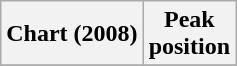<table class="wikitable sortable plainrowheaders" style="text-align:center">
<tr>
<th scope="col">Chart (2008)</th>
<th scope="col">Peak<br>position</th>
</tr>
<tr>
</tr>
</table>
